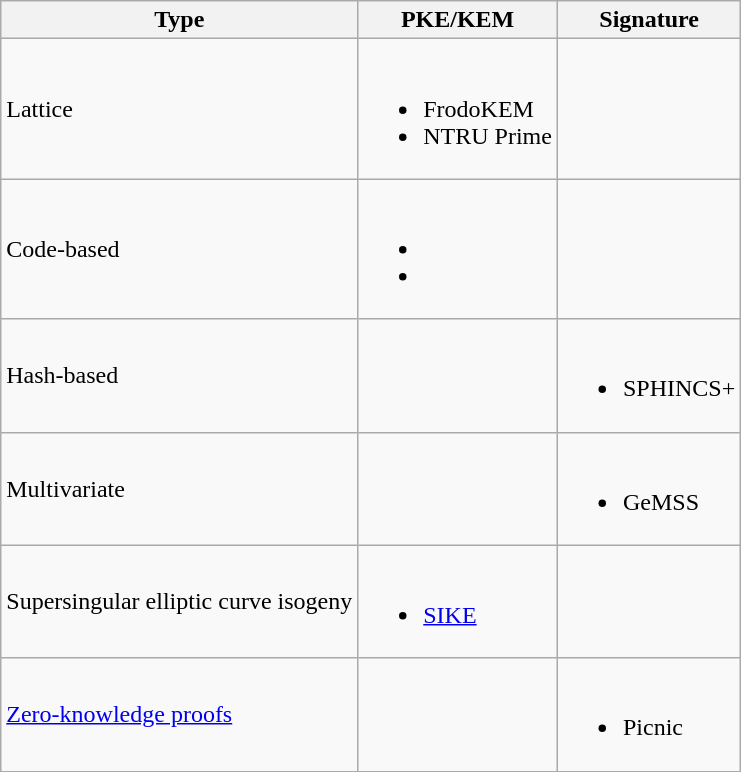<table class="wikitable">
<tr>
<th>Type</th>
<th>PKE/KEM</th>
<th>Signature</th>
</tr>
<tr>
<td>Lattice</td>
<td><br><ul><li>FrodoKEM</li><li>NTRU Prime</li></ul></td>
<td></td>
</tr>
<tr>
<td>Code-based</td>
<td><br><ul><li></li><li></li></ul></td>
<td></td>
</tr>
<tr>
<td>Hash-based</td>
<td></td>
<td><br><ul><li>SPHINCS+</li></ul></td>
</tr>
<tr>
<td>Multivariate</td>
<td></td>
<td><br><ul><li>GeMSS</li></ul></td>
</tr>
<tr>
<td>Supersingular elliptic curve isogeny</td>
<td><br><ul><li><a href='#'>SIKE</a></li></ul></td>
<td></td>
</tr>
<tr>
<td><a href='#'>Zero-knowledge proofs</a></td>
<td></td>
<td><br><ul><li>Picnic</li></ul></td>
</tr>
</table>
